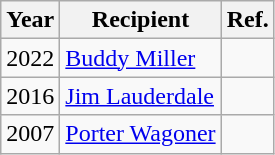<table class="wikitable">
<tr>
<th>Year</th>
<th>Recipient</th>
<th>Ref.</th>
</tr>
<tr>
<td>2022</td>
<td><a href='#'>Buddy Miller</a></td>
<td></td>
</tr>
<tr>
<td>2016</td>
<td><a href='#'>Jim Lauderdale</a></td>
<td></td>
</tr>
<tr>
<td>2007</td>
<td><a href='#'>Porter Wagoner</a></td>
<td></td>
</tr>
</table>
